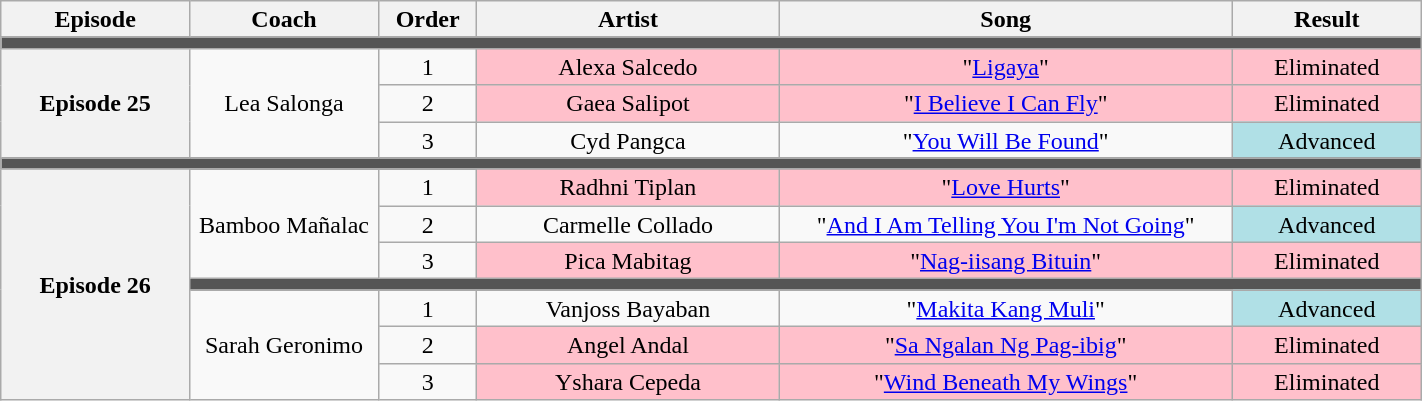<table class="wikitable" style="text-align:center; line-height:17px; font-size:100%; width:75%;">
<tr>
<th width="10%">Episode</th>
<th width="10%">Coach</th>
<th width="05%">Order</th>
<th width="16%">Artist</th>
<th width="24%">Song</th>
<th width="10%">Result</th>
</tr>
<tr>
<td colspan="6" style="background:#555;"></td>
</tr>
<tr>
<th rowspan="3">Episode 25 <small></small></th>
<td rowspan="3">Lea Salonga</td>
<td>1</td>
<td style="background:pink;">Alexa Salcedo</td>
<td style="background:pink;">"<a href='#'>Ligaya</a>"</td>
<td style="background:pink;">Eliminated</td>
</tr>
<tr>
<td>2</td>
<td style="background:pink;">Gaea Salipot</td>
<td style="background:pink;">"<a href='#'>I Believe I Can Fly</a>"</td>
<td style="background:pink;">Eliminated</td>
</tr>
<tr>
<td>3</td>
<td>Cyd Pangca</td>
<td>"<a href='#'>You Will Be Found</a>"</td>
<td style="background:#b0e0e6;">Advanced</td>
</tr>
<tr>
<td colspan="6" style="background:#555;"></td>
</tr>
<tr>
<th rowspan="7">Episode 26 <small></small></th>
<td rowspan="3">Bamboo Mañalac</td>
<td>1</td>
<td style="background:pink;">Radhni Tiplan</td>
<td style="background:pink;">"<a href='#'>Love Hurts</a>"</td>
<td style="background:pink;">Eliminated</td>
</tr>
<tr>
<td>2</td>
<td>Carmelle Collado</td>
<td>"<a href='#'>And I Am Telling You I'm Not Going</a>"</td>
<td style="background:#b0e0e6;">Advanced</td>
</tr>
<tr>
<td>3</td>
<td style="background:pink;">Pica Mabitag</td>
<td style="background:pink;">"<a href='#'>Nag-iisang Bituin</a>"</td>
<td style="background:pink;">Eliminated</td>
</tr>
<tr>
<td colspan="5" style="background:#555;"></td>
</tr>
<tr>
<td rowspan="3">Sarah Geronimo</td>
<td>1</td>
<td>Vanjoss Bayaban</td>
<td>"<a href='#'>Makita Kang Muli</a>"</td>
<td style="background:#b0e0e6;">Advanced</td>
</tr>
<tr>
<td>2</td>
<td style="background:pink;">Angel Andal</td>
<td style="background:pink;">"<a href='#'>Sa Ngalan Ng Pag-ibig</a>"</td>
<td style="background:pink;">Eliminated</td>
</tr>
<tr>
<td>3</td>
<td style="background:pink;">Yshara Cepeda</td>
<td style="background:pink;">"<a href='#'>Wind Beneath My Wings</a>"</td>
<td style="background:pink;">Eliminated</td>
</tr>
</table>
